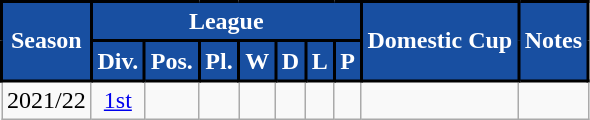<table class="wikitable">
<tr style="background:#efefef;">
<th rowspan="2" ! style="background:#184FA1; color:#FFFFFF; border:2px solid #000;" scope="col">Season</th>
<th colspan="7" ! style="background:#184FA1; color:#FFFFFF; border:2px solid #000;" scope="col">League</th>
<th rowspan="2" ! style="background:#184FA1; color:#FFFFFF; border:2px solid #000;" scope="col">Domestic Cup</th>
<th rowspan="2" ! style="background:#184FA1; color:#FFFFFF; border:2px solid #000;" scope="col">Notes</th>
</tr>
<tr>
<th style="background:#184FA1; color:#FFFFFF; border:2px solid #000;" scope="col">Div.</th>
<th style="background:#184FA1; color:#FFFFFF; border:2px solid #000;" scope="col">Pos.</th>
<th style="background:#184FA1; color:#FFFFFF; border:2px solid #000;" scope="col">Pl.</th>
<th style="background:#184FA1; color:#FFFFFF; border:2px solid #000;" scope="col">W</th>
<th style="background:#184FA1; color:#FFFFFF; border:2px solid #000;" scope="col">D</th>
<th style="background:#184FA1; color:#FFFFFF; border:2px solid #000;" scope="col">L</th>
<th style="background:#184FA1; color:#FFFFFF; border:2px solid #000;" scope="col">P</th>
</tr>
<tr>
<td align=center>2021/22</td>
<td align=center><a href='#'>1st</a></td>
<td style="text-align:center; "></td>
<td align=center></td>
<td align=center></td>
<td align=center></td>
<td align=center></td>
<td align=center></td>
<td align=center></td>
<td></td>
</tr>
</table>
